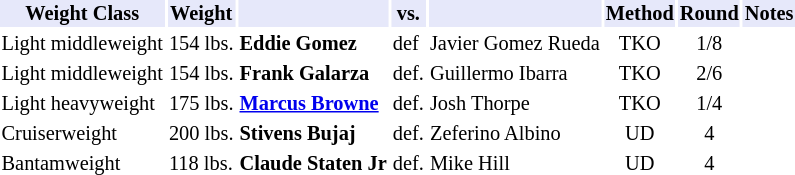<table class="toccolours" style="font-size: 85%;">
<tr>
<th style="background:#e6e8fa; color:#000; text-align:center;">Weight Class</th>
<th style="background:#e6e8fa; color:#000; text-align:center;">Weight</th>
<th style="background:#e6e8fa; color:#000; text-align:center;"></th>
<th style="background:#e6e8fa; color:#000; text-align:center;">vs.</th>
<th style="background:#e6e8fa; color:#000; text-align:center;"></th>
<th style="background:#e6e8fa; color:#000; text-align:center;">Method</th>
<th style="background:#e6e8fa; color:#000; text-align:center;">Round</th>
<th style="background:#e6e8fa; color:#000; text-align:center;">Notes</th>
</tr>
<tr>
<td>Light middleweight</td>
<td>154 lbs.</td>
<td><strong>Eddie Gomez</strong></td>
<td>def</td>
<td>Javier Gomez Rueda</td>
<td align=center>TKO</td>
<td align=center>1/8</td>
<td></td>
</tr>
<tr>
<td>Light middleweight</td>
<td>154 lbs.</td>
<td><strong>Frank Galarza</strong></td>
<td>def.</td>
<td>Guillermo Ibarra</td>
<td align=center>TKO</td>
<td align=center>2/6</td>
<td></td>
</tr>
<tr>
<td>Light heavyweight</td>
<td>175 lbs.</td>
<td><strong><a href='#'>Marcus Browne</a></strong></td>
<td>def.</td>
<td>Josh Thorpe</td>
<td align=center>TKO</td>
<td align=center>1/4</td>
</tr>
<tr>
<td>Cruiserweight</td>
<td>200 lbs.</td>
<td><strong>Stivens Bujaj</strong></td>
<td>def.</td>
<td>Zeferino Albino</td>
<td align=center>UD</td>
<td align=center>4</td>
</tr>
<tr>
<td>Bantamweight</td>
<td>118 lbs.</td>
<td><strong>Claude Staten Jr</strong></td>
<td>def.</td>
<td>Mike Hill</td>
<td align=center>UD</td>
<td align=center>4</td>
</tr>
</table>
